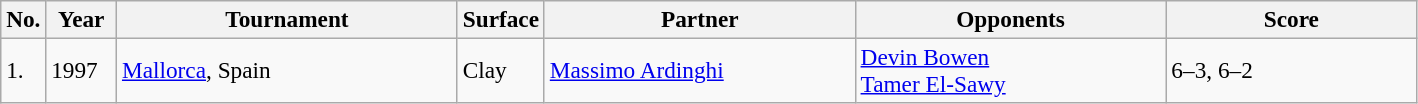<table class="sortable wikitable" style=font-size:97%>
<tr>
<th style="width:20px" class="unsortable">No.</th>
<th style="width:40px">Year</th>
<th style="width:220px">Tournament</th>
<th style="width:50px">Surface</th>
<th style="width:200px">Partner</th>
<th style="width:200px">Opponents</th>
<th style="width:160px" class="unsortable">Score</th>
</tr>
<tr>
<td>1.</td>
<td>1997</td>
<td><a href='#'>Mallorca</a>, Spain</td>
<td>Clay</td>
<td> <a href='#'>Massimo Ardinghi</a></td>
<td> <a href='#'>Devin Bowen</a><br> <a href='#'>Tamer El-Sawy</a></td>
<td>6–3, 6–2</td>
</tr>
</table>
